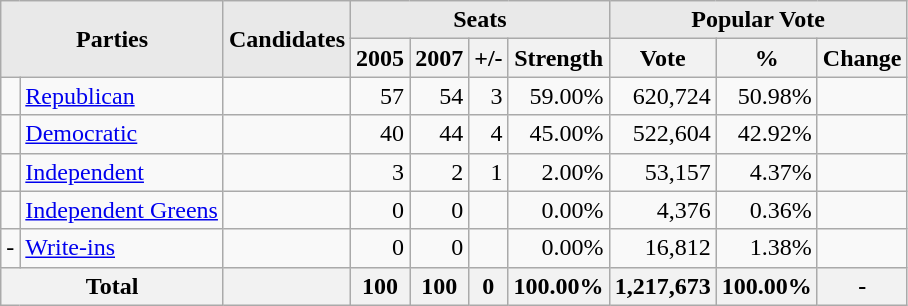<table class="wikitable">
<tr>
<th colspan="2" rowspan="2" align="center" style="background-color:#E9E9E9">Parties</th>
<th rowspan="2" align="center" style="background-color:#E9E9E9">Candidates</th>
<th colspan="4" align="center" style="background-color:#E9E9E9">Seats</th>
<th colspan="3" align="center" style="background-color:#E9E9E9">Popular Vote</th>
</tr>
<tr>
<th align="center">2005</th>
<th align="center">2007</th>
<th align="center">+/-</th>
<th align="center">Strength</th>
<th align="center">Vote</th>
<th align="center">%</th>
<th align="center">Change</th>
</tr>
<tr>
<td></td>
<td align="left"><a href='#'>Republican</a></td>
<td align="right"></td>
<td align="right" >57</td>
<td align="right" >54</td>
<td align="right"> 3</td>
<td align="right" >59.00%</td>
<td align="right" >620,724</td>
<td align="right" >50.98%</td>
<td align="right"></td>
</tr>
<tr>
<td></td>
<td align="left"><a href='#'>Democratic</a></td>
<td align="right"></td>
<td align="right">40</td>
<td align="right">44</td>
<td align="right"> 4</td>
<td align="right">45.00%</td>
<td align="right">522,604</td>
<td align="right">42.92%</td>
<td align="right"></td>
</tr>
<tr>
<td></td>
<td><a href='#'>Independent</a></td>
<td align="right"></td>
<td align="right">3</td>
<td align="right">2</td>
<td align="right"> 1</td>
<td align="right">2.00%</td>
<td align="right">53,157</td>
<td align="right">4.37%</td>
<td align="right"></td>
</tr>
<tr>
<td></td>
<td><a href='#'>Independent Greens</a></td>
<td align="right"></td>
<td align="right">0</td>
<td align="right">0</td>
<td align="right"></td>
<td align="right">0.00%</td>
<td align="right">4,376</td>
<td align="right">0.36%</td>
<td align="right"></td>
</tr>
<tr>
<td>-</td>
<td><a href='#'>Write-ins</a></td>
<td align="right"></td>
<td align="right">0</td>
<td align="right">0</td>
<td align="right"></td>
<td align="right">0.00%</td>
<td align="right">16,812</td>
<td align="right">1.38%</td>
<td align="right"></td>
</tr>
<tr>
<th colspan="2" align="center">Total</th>
<th align="center"></th>
<th align="center">100</th>
<th align="center">100</th>
<th align="center">0</th>
<th align="center">100.00%</th>
<th align="center">1,217,673</th>
<th align="center">100.00%</th>
<th align="center">-</th>
</tr>
</table>
